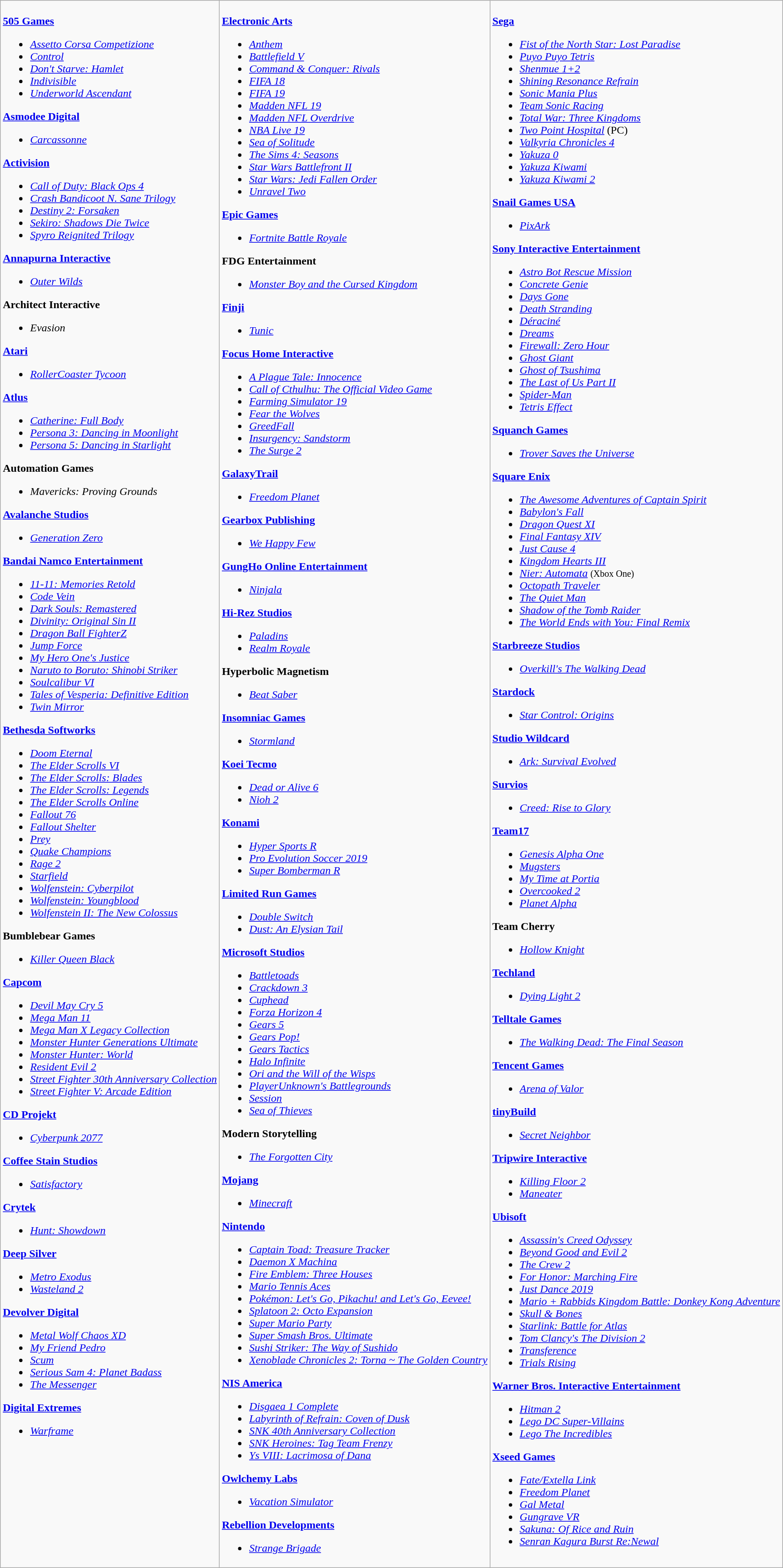<table class="wikitable">
<tr>
<td valign=top><br><strong><a href='#'>505 Games</a></strong><ul><li><em><a href='#'>Assetto Corsa Competizione</a></em> </li><li><em><a href='#'>Control</a></em> </li><li><em><a href='#'>Don't Starve: Hamlet</a></em> </li><li><em><a href='#'>Indivisible</a></em> </li><li><em><a href='#'>Underworld Ascendant</a></em> </li></ul><strong><a href='#'>Asmodee Digital</a></strong><ul><li><em><a href='#'>Carcassonne</a></em> </li></ul><strong><a href='#'>Activision</a></strong><ul><li><em><a href='#'>Call of Duty: Black Ops 4</a></em> </li><li><em><a href='#'>Crash Bandicoot N. Sane Trilogy</a></em> </li><li><em><a href='#'>Destiny 2: Forsaken</a></em>  </li><li><em><a href='#'>Sekiro: Shadows Die Twice</a></em> </li><li><em><a href='#'>Spyro Reignited Trilogy</a></em> </li></ul><strong><a href='#'>Annapurna Interactive</a></strong><ul><li><em><a href='#'>Outer Wilds</a></em> </li></ul><strong>Architect Interactive</strong><ul><li><em>Evasion</em> </li></ul><strong><a href='#'>Atari</a></strong><ul><li><em><a href='#'>RollerCoaster Tycoon</a></em> </li></ul><strong><a href='#'>Atlus</a></strong><ul><li><em><a href='#'>Catherine: Full Body</a></em> </li><li><em><a href='#'>Persona 3: Dancing in Moonlight</a></em> </li><li><em><a href='#'>Persona 5: Dancing in Starlight</a></em> </li></ul><strong>Automation Games</strong><ul><li><em>Mavericks: Proving Grounds</em> </li></ul><strong><a href='#'>Avalanche Studios</a></strong><ul><li><em><a href='#'>Generation Zero</a></em> </li></ul><strong><a href='#'>Bandai Namco Entertainment</a></strong><ul><li><em><a href='#'>11-11: Memories Retold</a></em> </li><li><em><a href='#'>Code Vein</a></em> </li><li><em><a href='#'>Dark Souls: Remastered</a></em> </li><li><em><a href='#'>Divinity: Original Sin II</a></em> </li><li><em><a href='#'>Dragon Ball FighterZ</a></em> </li><li><em><a href='#'>Jump Force</a></em> </li><li><em><a href='#'>My Hero One's Justice</a></em> </li><li><em><a href='#'>Naruto to Boruto: Shinobi Striker</a></em> </li><li><em><a href='#'>Soulcalibur VI</a></em> </li><li><em><a href='#'>Tales of Vesperia: Definitive Edition</a></em> </li><li><em><a href='#'>Twin Mirror</a></em> </li></ul><strong><a href='#'>Bethesda Softworks</a></strong><ul><li><em><a href='#'>Doom Eternal</a></em> </li><li><em><a href='#'>The Elder Scrolls VI</a></em> </li><li><em><a href='#'>The Elder Scrolls: Blades</a></em> </li><li><em><a href='#'>The Elder Scrolls: Legends</a></em> </li><li><em><a href='#'>The Elder Scrolls Online</a></em> </li><li><em><a href='#'>Fallout 76</a></em> </li><li><em><a href='#'>Fallout Shelter</a></em> </li><li><em><a href='#'>Prey</a></em>  </li><li><em><a href='#'>Quake Champions</a></em> </li><li><em><a href='#'>Rage 2</a></em> </li><li><em><a href='#'>Starfield</a></em> </li><li><em><a href='#'>Wolfenstein: Cyberpilot</a></em> </li><li><em><a href='#'>Wolfenstein: Youngblood</a></em> </li><li><em><a href='#'>Wolfenstein II: The New Colossus</a></em> </li></ul><strong>Bumblebear Games</strong><ul><li><em><a href='#'>Killer Queen Black</a></em> </li></ul><strong><a href='#'>Capcom</a></strong><ul><li><em><a href='#'>Devil May Cry 5</a></em> </li><li><em><a href='#'>Mega Man 11</a></em> </li><li><em><a href='#'>Mega Man X Legacy Collection</a></em> </li><li><em><a href='#'>Monster Hunter Generations Ultimate</a></em> </li><li><em><a href='#'>Monster Hunter: World</a></em> </li><li><em><a href='#'>Resident Evil 2</a></em> </li><li><em><a href='#'>Street Fighter 30th Anniversary Collection</a></em> </li><li><em><a href='#'>Street Fighter V: Arcade Edition</a></em> </li></ul><strong><a href='#'>CD Projekt</a></strong><ul><li><em><a href='#'>Cyberpunk 2077</a></em> </li></ul><strong><a href='#'>Coffee Stain Studios</a></strong><ul><li><em><a href='#'>Satisfactory</a></em> </li></ul><strong><a href='#'>Crytek</a></strong><ul><li><em><a href='#'>Hunt: Showdown</a></em> </li></ul><strong><a href='#'>Deep Silver</a></strong><ul><li><em><a href='#'>Metro Exodus</a></em> </li><li><em><a href='#'>Wasteland 2</a></em> </li></ul><strong><a href='#'>Devolver Digital</a></strong><ul><li><em><a href='#'>Metal Wolf Chaos XD</a></em> </li><li><em><a href='#'>My Friend Pedro</a></em> </li><li><em><a href='#'>Scum</a></em> </li><li><em><a href='#'>Serious Sam 4: Planet Badass</a></em> </li><li><em><a href='#'>The Messenger</a></em> </li></ul><strong><a href='#'>Digital Extremes</a></strong><ul><li><em><a href='#'>Warframe</a></em> </li></ul></td>
<td valign=top><br><strong><a href='#'>Electronic Arts</a></strong><ul><li><em><a href='#'>Anthem</a></em> </li><li><em><a href='#'>Battlefield V</a></em> </li><li><em><a href='#'>Command & Conquer: Rivals</a></em> </li><li><em><a href='#'>FIFA 18</a></em>  </li><li><em><a href='#'>FIFA 19</a></em> </li><li><em><a href='#'>Madden NFL 19</a></em> </li><li><em><a href='#'>Madden NFL Overdrive</a></em> </li><li><em><a href='#'>NBA Live 19</a></em> </li><li><em><a href='#'>Sea of Solitude</a></em> </li><li><em><a href='#'>The Sims 4: Seasons</a></em> </li><li><em><a href='#'>Star Wars Battlefront II</a></em>  </li><li><em><a href='#'>Star Wars: Jedi Fallen Order</a></em> </li><li><em><a href='#'>Unravel Two</a></em> </li></ul><strong><a href='#'>Epic Games</a></strong><ul><li><em><a href='#'>Fortnite Battle Royale</a></em> </li></ul><strong>FDG Entertainment</strong><ul><li><em><a href='#'>Monster Boy and the Cursed Kingdom</a></em> </li></ul><strong><a href='#'>Finji</a></strong><ul><li><em><a href='#'>Tunic</a></em> </li></ul><strong><a href='#'>Focus Home Interactive</a></strong><ul><li><em><a href='#'>A Plague Tale: Innocence</a></em> </li><li><em><a href='#'>Call of Cthulhu: The Official Video Game</a></em> </li><li><em><a href='#'>Farming Simulator 19</a></em> </li><li><em><a href='#'>Fear the Wolves</a></em> </li><li><em><a href='#'>GreedFall</a></em> </li><li><em><a href='#'>Insurgency: Sandstorm</a></em> </li><li><em><a href='#'>The Surge 2</a></em> </li></ul><strong><a href='#'>GalaxyTrail</a></strong><ul><li><em><a href='#'>Freedom Planet</a></em> </li></ul><strong><a href='#'>Gearbox Publishing</a></strong><ul><li><em><a href='#'>We Happy Few</a></em> </li></ul><strong><a href='#'>GungHo Online Entertainment</a></strong><ul><li><em><a href='#'>Ninjala</a></em> </li></ul><strong><a href='#'>Hi-Rez Studios</a></strong><ul><li><em><a href='#'>Paladins</a></em> </li><li><em><a href='#'>Realm Royale</a></em> </li></ul><strong>Hyperbolic Magnetism</strong><ul><li><em><a href='#'>Beat Saber</a></em> </li></ul><strong><a href='#'>Insomniac Games</a></strong><ul><li><em><a href='#'>Stormland</a></em> </li></ul><strong><a href='#'>Koei Tecmo</a></strong><ul><li><em><a href='#'>Dead or Alive 6</a></em> </li><li><em><a href='#'>Nioh 2</a></em> </li></ul><strong><a href='#'>Konami</a></strong><ul><li><em><a href='#'>Hyper Sports R</a></em> </li><li><em><a href='#'>Pro Evolution Soccer 2019</a></em> </li><li><em><a href='#'>Super Bomberman R</a></em> </li></ul><strong><a href='#'>Limited Run Games</a></strong><ul><li><em><a href='#'>Double Switch</a></em> </li><li><em><a href='#'>Dust: An Elysian Tail</a></em> </li></ul><strong><a href='#'>Microsoft Studios</a></strong><ul><li><em><a href='#'>Battletoads</a></em> </li><li><em><a href='#'>Crackdown 3</a></em> </li><li><em><a href='#'>Cuphead</a></em>  </li><li><em><a href='#'>Forza Horizon 4</a></em> </li><li><em><a href='#'>Gears 5</a></em> </li><li><em><a href='#'>Gears Pop!</a></em> </li><li><em><a href='#'>Gears Tactics</a></em> </li><li><em><a href='#'>Halo Infinite</a></em> </li><li><em><a href='#'>Ori and the Will of the Wisps</a></em> </li><li><em><a href='#'>PlayerUnknown's Battlegrounds</a></em>  </li><li><em><a href='#'>Session</a></em> </li><li><em><a href='#'>Sea of Thieves</a></em>  </li></ul><strong>Modern Storytelling</strong><ul><li><em><a href='#'>The Forgotten City</a></em> </li></ul><strong><a href='#'>Mojang</a></strong><ul><li><em><a href='#'>Minecraft</a></em> </li></ul><strong><a href='#'>Nintendo</a></strong><ul><li><em><a href='#'>Captain Toad: Treasure Tracker</a></em> </li><li><em><a href='#'>Daemon X Machina</a></em> </li><li><em><a href='#'>Fire Emblem: Three Houses</a></em> </li><li><em><a href='#'>Mario Tennis Aces</a></em> </li><li><em><a href='#'>Pokémon: Let's Go, Pikachu! and Let's Go, Eevee!</a></em> </li><li><em><a href='#'>Splatoon 2: Octo Expansion</a></em>  </li><li><em><a href='#'>Super Mario Party</a></em> </li><li><em><a href='#'>Super Smash Bros. Ultimate</a></em> </li><li><em><a href='#'>Sushi Striker: The Way of Sushido</a></em> </li><li><em><a href='#'>Xenoblade Chronicles 2: Torna ~ The Golden Country</a></em>  </li></ul><strong><a href='#'>NIS America</a></strong><ul><li><em><a href='#'>Disgaea 1 Complete</a></em> </li><li><em><a href='#'>Labyrinth of Refrain: Coven of Dusk</a></em> </li><li><em><a href='#'>SNK 40th Anniversary Collection</a></em> </li><li><em><a href='#'>SNK Heroines: Tag Team Frenzy</a></em> </li><li><em><a href='#'>Ys VIII: Lacrimosa of Dana</a></em> </li></ul><strong><a href='#'>Owlchemy Labs</a></strong><ul><li><em><a href='#'>Vacation Simulator</a></em> </li></ul><strong><a href='#'>Rebellion Developments</a></strong><ul><li><em><a href='#'>Strange Brigade</a></em> </li></ul></td>
<td valign=top><br><strong><a href='#'>Sega</a></strong><ul><li><em><a href='#'>Fist of the North Star: Lost Paradise</a></em> </li><li><em><a href='#'>Puyo Puyo Tetris</a></em> </li><li><em><a href='#'>Shenmue 1+2</a></em> </li><li><em><a href='#'>Shining Resonance Refrain</a></em> </li><li><em><a href='#'>Sonic Mania Plus</a></em> </li><li><em><a href='#'>Team Sonic Racing</a></em> </li><li><em><a href='#'>Total War: Three Kingdoms</a></em> </li><li><em><a href='#'>Two Point Hospital</a></em> (PC) </li><li><em><a href='#'>Valkyria Chronicles 4</a></em> </li><li><em><a href='#'>Yakuza 0</a></em> </li><li><em><a href='#'>Yakuza Kiwami</a></em> </li><li><em><a href='#'>Yakuza Kiwami 2</a></em> </li></ul><strong><a href='#'>Snail Games USA</a></strong><ul><li><em><a href='#'>PixArk</a></em> </li></ul><strong><a href='#'>Sony Interactive Entertainment</a></strong><ul><li><em><a href='#'>Astro Bot Rescue Mission</a></em> </li><li><em><a href='#'>Concrete Genie</a></em> </li><li><em><a href='#'>Days Gone</a></em> </li><li><em><a href='#'>Death Stranding</a></em> </li><li><em><a href='#'>Déraciné</a></em> </li><li><em><a href='#'>Dreams</a></em> </li><li><em><a href='#'>Firewall: Zero Hour</a></em> </li><li><em><a href='#'>Ghost Giant</a></em> </li><li><em><a href='#'>Ghost of Tsushima</a></em> </li><li><em><a href='#'>The Last of Us Part II</a></em> </li><li><em><a href='#'>Spider-Man</a></em> </li><li><em><a href='#'>Tetris Effect</a></em> </li></ul><strong><a href='#'>Squanch Games</a></strong><ul><li><em><a href='#'>Trover Saves the Universe</a></em> </li></ul><strong><a href='#'>Square Enix</a></strong><ul><li><em><a href='#'>The Awesome Adventures of Captain Spirit</a></em> </li><li><em><a href='#'>Babylon's Fall</a></em> </li><li><em><a href='#'>Dragon Quest XI</a></em> </li><li><em><a href='#'>Final Fantasy XIV</a></em> </li><li><em><a href='#'>Just Cause 4</a></em> </li><li><em><a href='#'>Kingdom Hearts III</a></em> </li><li><em><a href='#'>Nier: Automata</a></em> <small> (Xbox One)</small></li><li><em><a href='#'>Octopath Traveler</a></em> </li><li><em><a href='#'>The Quiet Man</a></em> </li><li><em><a href='#'>Shadow of the Tomb Raider</a></em> </li><li><em><a href='#'>The World Ends with You: Final Remix</a></em> </li></ul><strong><a href='#'>Starbreeze Studios</a></strong><ul><li><em><a href='#'>Overkill's The Walking Dead</a></em> </li></ul><strong><a href='#'>Stardock</a></strong><ul><li><em><a href='#'>Star Control: Origins</a></em> </li></ul><strong><a href='#'>Studio Wildcard</a></strong><ul><li><em><a href='#'>Ark: Survival Evolved</a></em> </li></ul><strong><a href='#'>Survios</a></strong><ul><li><em><a href='#'>Creed: Rise to Glory</a></em> </li></ul><strong><a href='#'>Team17</a></strong><ul><li><em><a href='#'>Genesis Alpha One</a></em> </li><li><em><a href='#'>Mugsters</a></em> </li><li><em><a href='#'>My Time at Portia</a></em> </li><li><em><a href='#'>Overcooked 2</a></em> </li><li><em><a href='#'>Planet Alpha</a></em> </li></ul><strong>Team Cherry</strong><ul><li><em><a href='#'>Hollow Knight</a></em> </li></ul><strong><a href='#'>Techland</a></strong><ul><li><em><a href='#'>Dying Light 2</a></em> </li></ul><strong><a href='#'>Telltale Games</a></strong><ul><li><em><a href='#'>The Walking Dead: The Final Season</a></em> </li></ul><strong><a href='#'>Tencent Games</a></strong><ul><li><em><a href='#'>Arena of Valor</a></em> </li></ul><strong><a href='#'>tinyBuild</a></strong><ul><li><em><a href='#'>Secret Neighbor</a></em> </li></ul><strong><a href='#'>Tripwire Interactive</a></strong><ul><li><em><a href='#'>Killing Floor 2</a></em> </li><li><em><a href='#'>Maneater</a></em> </li></ul><strong><a href='#'>Ubisoft</a></strong><ul><li><em><a href='#'>Assassin's Creed Odyssey</a></em> </li><li><em><a href='#'>Beyond Good and Evil 2</a></em> </li><li><em><a href='#'>The Crew 2</a></em> </li><li><em><a href='#'>For Honor: Marching Fire</a></em>  </li><li><em><a href='#'>Just Dance 2019</a></em> </li><li><em><a href='#'>Mario + Rabbids Kingdom Battle: Donkey Kong Adventure</a></em>  </li><li><em><a href='#'>Skull & Bones</a></em> </li><li><em><a href='#'>Starlink: Battle for Atlas</a></em> </li><li><em><a href='#'>Tom Clancy's The Division 2</a></em> </li><li><em><a href='#'>Transference</a></em> </li><li><em><a href='#'>Trials Rising</a></em> </li></ul><strong><a href='#'>Warner Bros. Interactive Entertainment</a></strong><ul><li><em><a href='#'>Hitman 2</a></em> </li><li><em><a href='#'>Lego DC Super-Villains</a></em> </li><li><em><a href='#'>Lego The Incredibles</a></em> </li></ul><strong><a href='#'>Xseed Games</a></strong><ul><li><em><a href='#'>Fate/Extella Link</a></em> </li><li><em><a href='#'>Freedom Planet</a></em> </li><li><em><a href='#'>Gal Metal</a></em> </li><li><em><a href='#'>Gungrave VR</a></em> </li><li><em><a href='#'>Sakuna: Of Rice and Ruin</a></em> </li><li><em><a href='#'>Senran Kagura Burst Re:Newal</a></em> </li></ul></td>
</tr>
</table>
